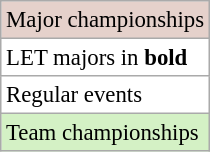<table class=wikitable style="font-size:95%">
<tr style="background:#e5d1cb;">
<td>Major championships</td>
</tr>
<tr style="background:#fff;">
<td>LET majors in <strong>bold</strong></td>
</tr>
<tr style="background:#fff;">
<td>Regular events</td>
</tr>
<tr style="background:#D4F1C5;">
<td>Team championships</td>
</tr>
</table>
